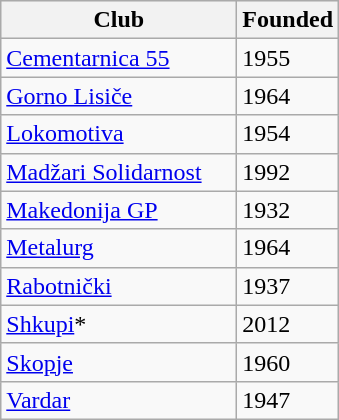<table class="wikitable">
<tr style="background:#efefef;">
<th scope="col" width="150">Club</th>
<th scope="col" width="50">Founded</th>
</tr>
<tr>
<td><a href='#'>Cementarnica 55</a></td>
<td>1955</td>
</tr>
<tr>
<td><a href='#'>Gorno Lisiče</a></td>
<td>1964</td>
</tr>
<tr>
<td><a href='#'>Lokomotiva</a></td>
<td>1954</td>
</tr>
<tr>
<td><a href='#'>Madžari Solidarnost</a></td>
<td>1992</td>
</tr>
<tr>
<td><a href='#'>Makedonija GP</a></td>
<td>1932</td>
</tr>
<tr>
<td><a href='#'>Metalurg</a></td>
<td>1964</td>
</tr>
<tr>
<td><a href='#'>Rabotnički</a></td>
<td>1937</td>
</tr>
<tr>
<td><a href='#'>Shkupi</a>*</td>
<td>2012</td>
</tr>
<tr>
<td><a href='#'>Skopje</a></td>
<td>1960</td>
</tr>
<tr>
<td><a href='#'>Vardar</a></td>
<td>1947</td>
</tr>
</table>
